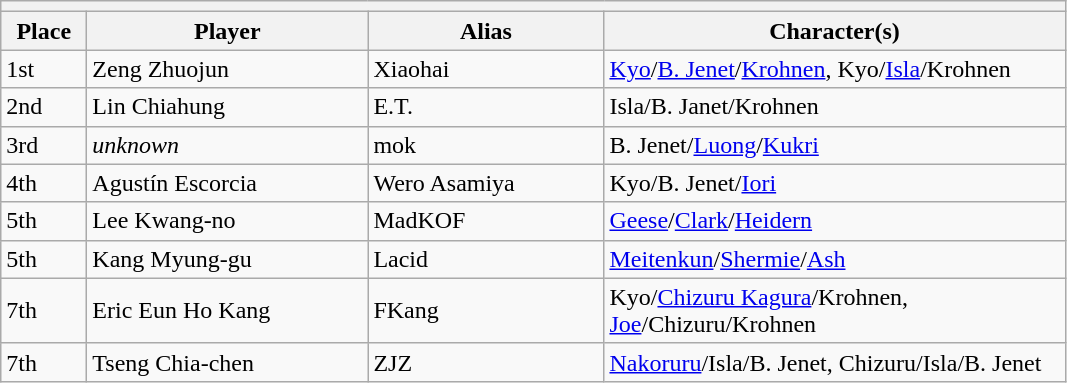<table class="wikitable">
<tr>
<th colspan=4></th>
</tr>
<tr>
<th style="width:50px;">Place</th>
<th style="width:180px;">Player</th>
<th style="width:150px;">Alias</th>
<th style="width:300px;">Character(s)</th>
</tr>
<tr>
<td>1st</td>
<td> Zeng Zhuojun</td>
<td>Xiaohai</td>
<td><a href='#'>Kyo</a>/<a href='#'>B. Jenet</a>/<a href='#'>Krohnen</a>, Kyo/<a href='#'>Isla</a>/Krohnen</td>
</tr>
<tr>
<td>2nd</td>
<td> Lin Chiahung</td>
<td>E.T.</td>
<td>Isla/B. Janet/Krohnen</td>
</tr>
<tr>
<td>3rd</td>
<td> <em>unknown</em></td>
<td>mok</td>
<td>B. Jenet/<a href='#'>Luong</a>/<a href='#'>Kukri</a></td>
</tr>
<tr>
<td>4th</td>
<td> Agustín Escorcia</td>
<td>Wero Asamiya</td>
<td>Kyo/B. Jenet/<a href='#'>Iori</a></td>
</tr>
<tr>
<td>5th</td>
<td> Lee Kwang-no</td>
<td>MadKOF</td>
<td><a href='#'>Geese</a>/<a href='#'>Clark</a>/<a href='#'>Heidern</a></td>
</tr>
<tr>
<td>5th</td>
<td> Kang Myung-gu</td>
<td>Lacid</td>
<td><a href='#'>Meitenkun</a>/<a href='#'>Shermie</a>/<a href='#'>Ash</a></td>
</tr>
<tr>
<td>7th</td>
<td> Eric Eun Ho Kang</td>
<td>FKang</td>
<td>Kyo/<a href='#'>Chizuru Kagura</a>/Krohnen, <a href='#'>Joe</a>/Chizuru/Krohnen</td>
</tr>
<tr>
<td>7th</td>
<td> Tseng Chia-chen</td>
<td>ZJZ</td>
<td><a href='#'>Nakoruru</a>/Isla/B. Jenet, Chizuru/Isla/B. Jenet</td>
</tr>
</table>
